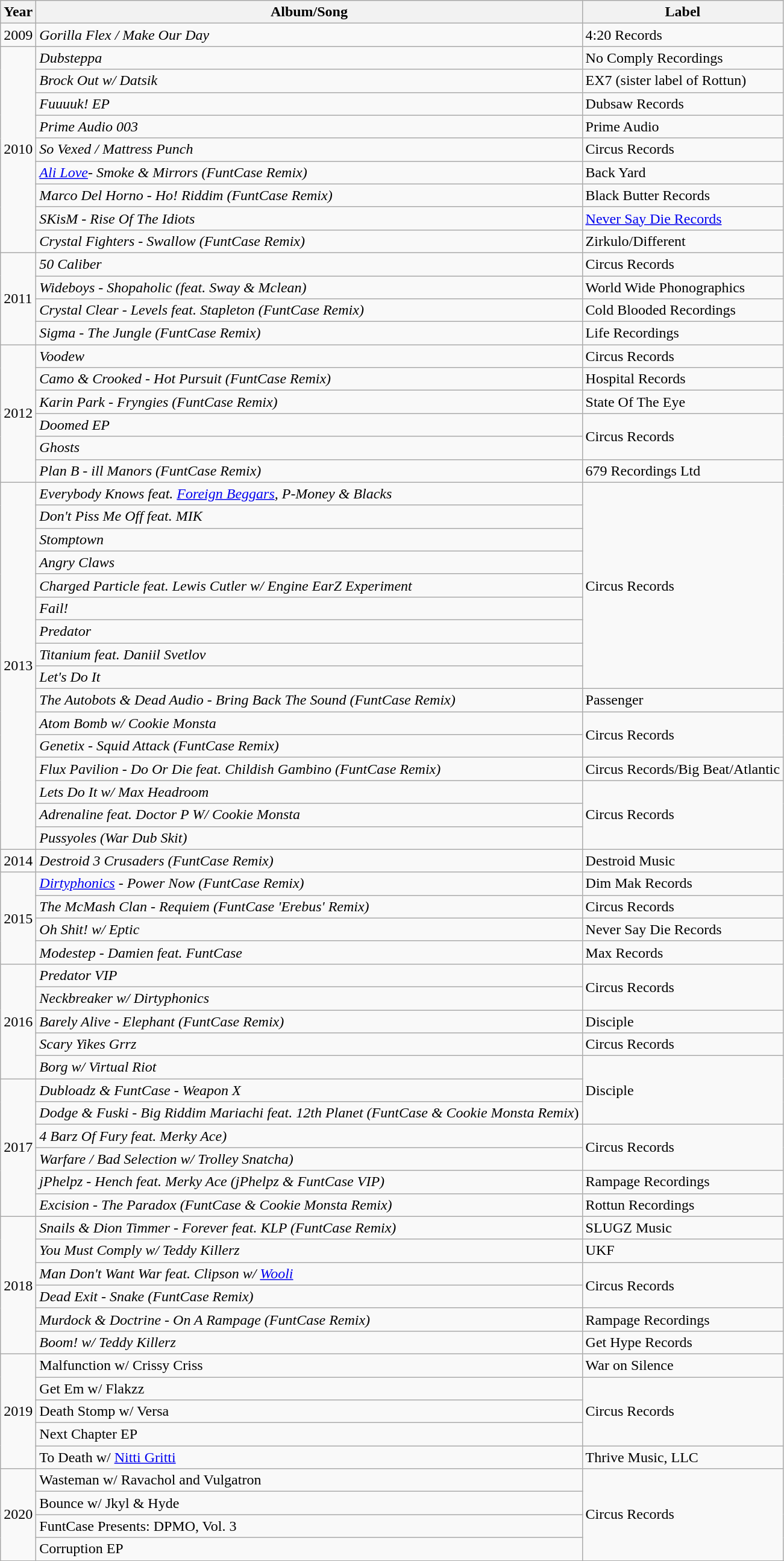<table class="wikitable sortable">
<tr>
<th>Year</th>
<th>Album/Song</th>
<th>Label</th>
</tr>
<tr>
<td>2009</td>
<td><em>Gorilla Flex / Make Our Day</em></td>
<td>4:20 Records</td>
</tr>
<tr>
<td rowspan="9">2010</td>
<td><em>Dubsteppa</em></td>
<td>No Comply Recordings</td>
</tr>
<tr>
<td><em>Brock Out w/ Datsik</em></td>
<td>EX7 (sister label of Rottun)</td>
</tr>
<tr>
<td><em>Fuuuuk! EP</em></td>
<td>Dubsaw Records</td>
</tr>
<tr>
<td><em>Prime Audio 003</em></td>
<td>Prime Audio</td>
</tr>
<tr>
<td><em>So Vexed / Mattress Punch</em></td>
<td>Circus Records</td>
</tr>
<tr>
<td><em><a href='#'>Ali Love</a>- Smoke & Mirrors (FuntCase Remix)</em></td>
<td>Back Yard</td>
</tr>
<tr>
<td><em>Marco Del Horno - Ho! Riddim (FuntCase Remix)</em></td>
<td>Black Butter Records</td>
</tr>
<tr>
<td><em>SKisM - Rise Of The Idiots</em></td>
<td><a href='#'>Never Say Die Records</a></td>
</tr>
<tr>
<td><em>Crystal Fighters - Swallow (FuntCase Remix)</em></td>
<td>Zirkulo/Different</td>
</tr>
<tr>
<td rowspan="4">2011</td>
<td><em>50 Caliber</em></td>
<td>Circus Records</td>
</tr>
<tr>
<td><em>Wideboys - Shopaholic (feat. Sway & Mclean)</em></td>
<td>World Wide Phonographics</td>
</tr>
<tr>
<td><em>Crystal Clear - Levels feat. Stapleton (FuntCase Remix)</em></td>
<td>Cold Blooded Recordings</td>
</tr>
<tr>
<td><em>Sigma - The Jungle (FuntCase Remix)</em></td>
<td>Life Recordings</td>
</tr>
<tr>
<td rowspan="6">2012</td>
<td><em>Voodew</em></td>
<td>Circus Records</td>
</tr>
<tr>
<td><em>Camo & Crooked - Hot Pursuit (FuntCase Remix)</em></td>
<td>Hospital Records</td>
</tr>
<tr>
<td><em>Karin Park - Fryngies (FuntCase Remix)</em></td>
<td>State Of The Eye</td>
</tr>
<tr>
<td><em>Doomed EP</em></td>
<td rowspan="2">Circus Records</td>
</tr>
<tr>
<td><em>Ghosts</em></td>
</tr>
<tr>
<td><em>Plan B - ill Manors (FuntCase Remix)</em></td>
<td>679 Recordings Ltd</td>
</tr>
<tr>
<td rowspan="16">2013</td>
<td><em>Everybody Knows feat. <a href='#'>Foreign Beggars</a>, P-Money & Blacks</em></td>
<td rowspan="9">Circus Records</td>
</tr>
<tr>
<td><em>Don't Piss Me Off feat. MIK</em></td>
</tr>
<tr>
<td><em>Stomptown</em></td>
</tr>
<tr>
<td><em>Angry Claws</em></td>
</tr>
<tr>
<td><em>Charged Particle feat. Lewis Cutler w/ Engine EarZ Experiment</em></td>
</tr>
<tr>
<td><em>Fail!</em></td>
</tr>
<tr>
<td><em>Predator</em></td>
</tr>
<tr>
<td><em>Titanium feat. Daniil Svetlov</em></td>
</tr>
<tr>
<td><em>Let's Do It</em></td>
</tr>
<tr>
<td><em>The Autobots & Dead Audio - Bring Back The Sound (FuntCase Remix)</em></td>
<td>Passenger</td>
</tr>
<tr>
<td><em>Atom Bomb w/ Cookie Monsta</em></td>
<td rowspan="2">Circus Records</td>
</tr>
<tr>
<td><em>Genetix - Squid Attack (FuntCase Remix)</em></td>
</tr>
<tr>
<td><em>Flux Pavilion - Do Or Die feat. Childish Gambino (FuntCase Remix)</em></td>
<td>Circus Records/Big Beat/Atlantic</td>
</tr>
<tr>
<td><em>Lets Do It w/ Max Headroom</em></td>
<td rowspan="3">Circus Records</td>
</tr>
<tr>
<td><em>Adrenaline feat. Doctor P W/ Cookie Monsta</em></td>
</tr>
<tr>
<td><em>Pussyoles (War Dub Skit)</em></td>
</tr>
<tr>
<td>2014</td>
<td><em>Destroid 3 Crusaders (FuntCase Remix)</em></td>
<td>Destroid Music</td>
</tr>
<tr>
<td rowspan="4">2015</td>
<td><em><a href='#'>Dirtyphonics</a> - Power Now (FuntCase Remix)</em></td>
<td>Dim Mak Records</td>
</tr>
<tr>
<td><em>The McMash Clan - Requiem (FuntCase 'Erebus' Remix)</em></td>
<td>Circus Records</td>
</tr>
<tr>
<td><em>Oh Shit! w/ Eptic</em></td>
<td>Never Say Die Records</td>
</tr>
<tr>
<td><em>Modestep - Damien feat. FuntCase</em></td>
<td>Max Records</td>
</tr>
<tr>
<td rowspan="5">2016</td>
<td><em>Predator VIP</em></td>
<td rowspan="2">Circus Records</td>
</tr>
<tr>
<td><em>Neckbreaker w/ Dirtyphonics</em></td>
</tr>
<tr>
<td><em>Barely Alive - Elephant (FuntCase Remix)</em></td>
<td>Disciple</td>
</tr>
<tr>
<td><em>Scary Yikes Grrz</em></td>
<td>Circus Records</td>
</tr>
<tr>
<td><em>Borg w/ Virtual Riot</em></td>
<td rowspan="3">Disciple</td>
</tr>
<tr>
<td rowspan="6">2017</td>
<td><em>Dubloadz & FuntCase - Weapon X</em></td>
</tr>
<tr>
<td><em>Dodge & Fuski - Big Riddim Mariachi feat. 12th Planet (FuntCase & Cookie Monsta Remix</em>)</td>
</tr>
<tr>
<td><em>4 Barz Of Fury feat. Merky Ace)</em></td>
<td rowspan="2">Circus Records</td>
</tr>
<tr>
<td><em>Warfare / Bad Selection w/ Trolley Snatcha)</em></td>
</tr>
<tr>
<td><em>jPhelpz - Hench feat. Merky Ace (jPhelpz & FuntCase VIP)</em></td>
<td>Rampage Recordings</td>
</tr>
<tr>
<td><em>Excision - The Paradox (FuntCase & Cookie Monsta Remix)</em></td>
<td>Rottun Recordings</td>
</tr>
<tr>
<td rowspan="6">2018</td>
<td><em>Snails & Dion Timmer - Forever feat. KLP (FuntCase Remix)</em></td>
<td>SLUGZ Music</td>
</tr>
<tr>
<td><em>You Must Comply w/ Teddy Killerz</em></td>
<td>UKF</td>
</tr>
<tr>
<td><em>Man Don't Want War feat. Clipson w/ <a href='#'>Wooli</a></em></td>
<td rowspan="2">Circus Records</td>
</tr>
<tr>
<td><em>Dead Exit - Snake (FuntCase Remix)</em></td>
</tr>
<tr>
<td><em>Murdock & Doctrine - On A Rampage (FuntCase Remix)</em></td>
<td>Rampage Recordings</td>
</tr>
<tr>
<td><em>Boom! w/ Teddy Killerz</em></td>
<td>Get Hype Records</td>
</tr>
<tr>
<td rowspan="5">2019</td>
<td>Malfunction w/ Crissy Criss</td>
<td>War on Silence</td>
</tr>
<tr>
<td>Get Em w/ Flakzz</td>
<td rowspan="3">Circus Records</td>
</tr>
<tr>
<td>Death Stomp w/ Versa</td>
</tr>
<tr>
<td>Next Chapter EP</td>
</tr>
<tr>
<td>To Death w/ <a href='#'>Nitti Gritti</a></td>
<td>Thrive Music, LLC</td>
</tr>
<tr>
<td rowspan="4">2020</td>
<td>Wasteman w/ Ravachol and Vulgatron</td>
<td rowspan="4">Circus Records</td>
</tr>
<tr>
<td>Bounce w/ Jkyl & Hyde</td>
</tr>
<tr>
<td>FuntCase Presents: DPMO, Vol. 3</td>
</tr>
<tr>
<td>Corruption EP</td>
</tr>
<tr>
</tr>
</table>
